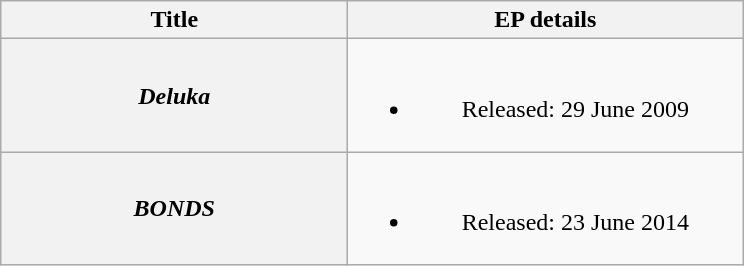<table class="wikitable plainrowheaders" style="text-align:center;">
<tr>
<th scope="col" style="width:14em;">Title</th>
<th scope="col" style="width:16em;">EP details</th>
</tr>
<tr>
<th scope="row"><em>Deluka</em></th>
<td><br><ul><li>Released: 29 June 2009</li></ul></td>
</tr>
<tr>
<th scope="row"><em>BONDS</em></th>
<td><br><ul><li>Released: 23 June 2014</li></ul></td>
</tr>
</table>
